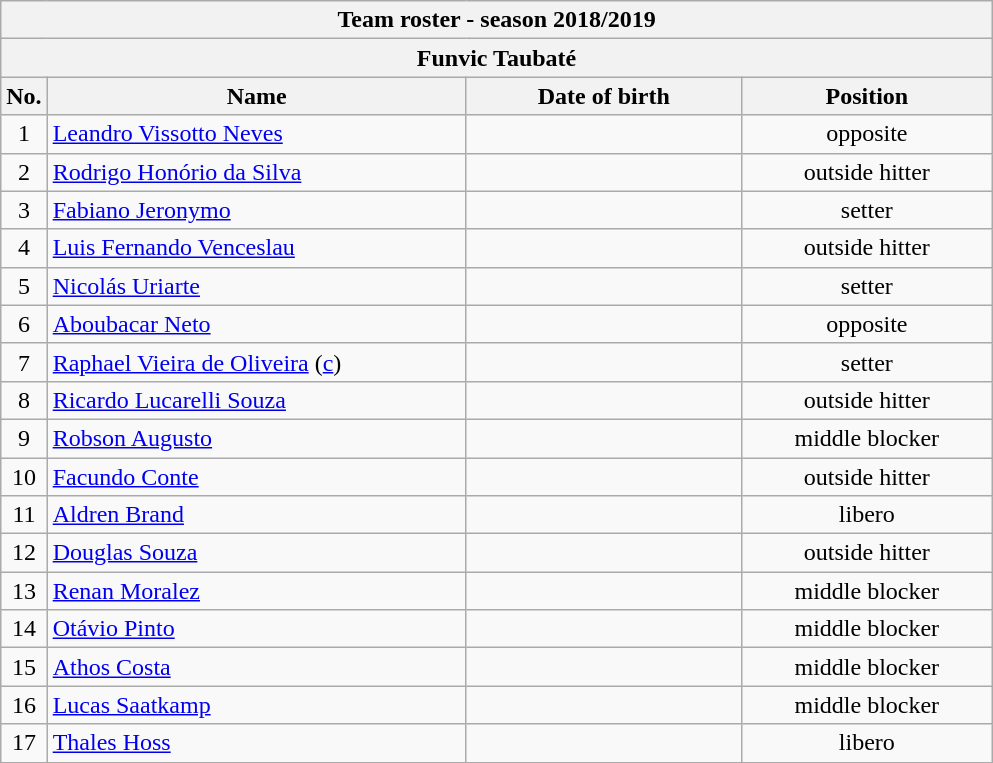<table class="wikitable collapsible collapsed sortable" style="font-size:100%; text-align:center;">
<tr>
<th colspan=6>Team roster - season 2018/2019</th>
</tr>
<tr>
<th colspan=6>Funvic Taubaté</th>
</tr>
<tr>
<th>No.</th>
<th style="width:17em">Name</th>
<th style="width:11em">Date of birth</th>
<th style="width:10em">Position</th>
</tr>
<tr>
<td>1</td>
<td align=left> <a href='#'>Leandro Vissotto Neves</a></td>
<td align=right></td>
<td>opposite</td>
</tr>
<tr>
<td>2</td>
<td align=left> <a href='#'>Rodrigo Honório da Silva</a></td>
<td align=right></td>
<td>outside hitter</td>
</tr>
<tr>
<td>3</td>
<td align=left> <a href='#'>Fabiano Jeronymo</a></td>
<td align=right></td>
<td>setter</td>
</tr>
<tr>
<td>4</td>
<td align=left> <a href='#'>Luis Fernando Venceslau</a></td>
<td align=right></td>
<td>outside hitter</td>
</tr>
<tr>
<td>5</td>
<td align=left> <a href='#'>Nicolás Uriarte</a></td>
<td align=right></td>
<td>setter</td>
</tr>
<tr>
<td>6</td>
<td align=left> <a href='#'>Aboubacar Neto</a></td>
<td align=right></td>
<td>opposite</td>
</tr>
<tr>
<td>7</td>
<td align=left> <a href='#'>Raphael Vieira de Oliveira</a> (<a href='#'>c</a>)</td>
<td align=right></td>
<td>setter</td>
</tr>
<tr>
<td>8</td>
<td align=left> <a href='#'>Ricardo Lucarelli Souza</a></td>
<td align=right></td>
<td>outside hitter</td>
</tr>
<tr>
<td>9</td>
<td align=left> <a href='#'>Robson Augusto</a></td>
<td align=right></td>
<td>middle blocker</td>
</tr>
<tr>
<td>10</td>
<td align=left> <a href='#'>Facundo Conte</a></td>
<td align=right></td>
<td>outside hitter</td>
</tr>
<tr>
<td>11</td>
<td align=left> <a href='#'>Aldren Brand</a></td>
<td align=right></td>
<td>libero</td>
</tr>
<tr>
<td>12</td>
<td align=left> <a href='#'>Douglas Souza</a></td>
<td align=right></td>
<td>outside hitter</td>
</tr>
<tr>
<td>13</td>
<td align=left> <a href='#'>Renan Moralez</a></td>
<td align=right></td>
<td>middle blocker</td>
</tr>
<tr>
<td>14</td>
<td align=left> <a href='#'>Otávio Pinto</a></td>
<td align=right></td>
<td>middle blocker</td>
</tr>
<tr>
<td>15</td>
<td align=left> <a href='#'>Athos Costa</a></td>
<td align=right></td>
<td>middle blocker</td>
</tr>
<tr>
<td>16</td>
<td align=left> <a href='#'>Lucas Saatkamp</a></td>
<td align=right></td>
<td>middle blocker</td>
</tr>
<tr>
<td>17</td>
<td align=left> <a href='#'>Thales Hoss</a></td>
<td align=right></td>
<td>libero</td>
</tr>
<tr>
</tr>
</table>
